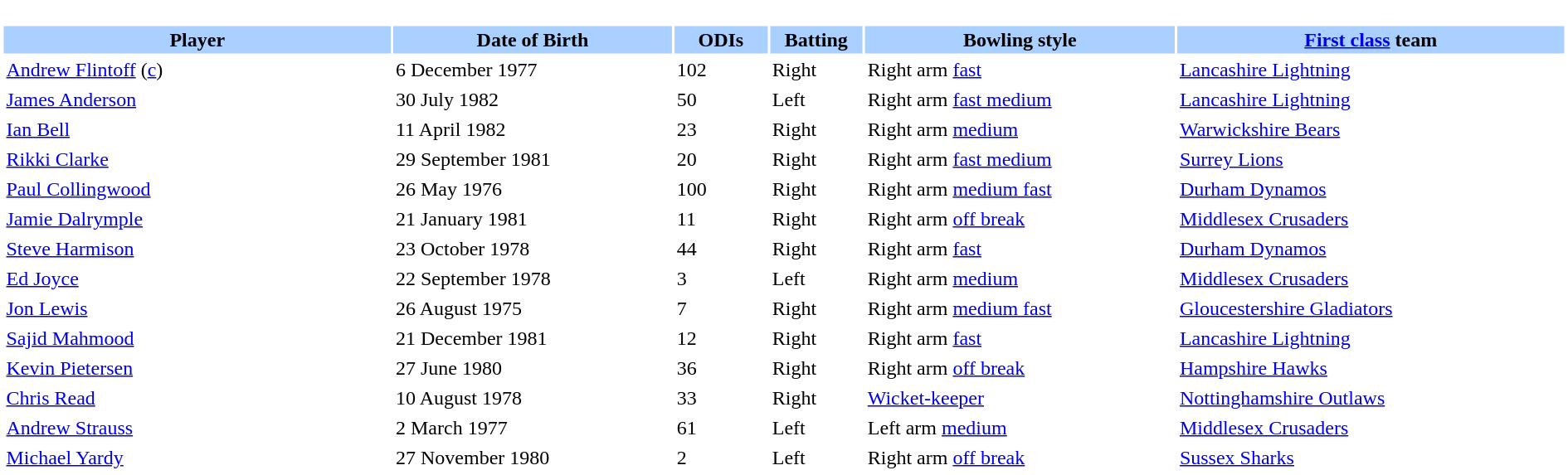<table border="0" style="width:100%;">
<tr>
<td style="vertical-align:top; background:#fff; width:90%;"><br><table border="0" cellspacing="2" cellpadding="2" style="width:100%;">
<tr style="background:#aad0ff;">
<th width=25%>Player</th>
<th width=18%>Date of Birth</th>
<th width=6%>ODIs</th>
<th width=6%>Batting</th>
<th width=20%>Bowling style</th>
<th width=25%><a href='#'>First class</a> team</th>
</tr>
<tr>
<td><a href='#'>Andrew Flintoff</a> (<a href='#'>c</a>)</td>
<td>6 December 1977</td>
<td>102</td>
<td>Right</td>
<td>Right arm <a href='#'>fast</a></td>
<td><a href='#'>Lancashire Lightning</a></td>
</tr>
<tr>
<td><a href='#'>James Anderson</a></td>
<td>30 July 1982</td>
<td>50</td>
<td>Left</td>
<td>Right arm <a href='#'>fast medium</a></td>
<td><a href='#'>Lancashire Lightning</a></td>
</tr>
<tr>
<td><a href='#'>Ian Bell</a></td>
<td>11 April 1982</td>
<td>23</td>
<td>Right</td>
<td>Right arm <a href='#'>medium</a></td>
<td><a href='#'>Warwickshire Bears</a></td>
</tr>
<tr>
<td><a href='#'>Rikki Clarke</a></td>
<td>29 September 1981</td>
<td>20</td>
<td>Right</td>
<td>Right arm <a href='#'>fast medium</a></td>
<td><a href='#'>Surrey Lions</a></td>
</tr>
<tr>
<td><a href='#'>Paul Collingwood</a></td>
<td>26 May 1976</td>
<td>100</td>
<td>Right</td>
<td>Right arm <a href='#'>medium fast</a></td>
<td><a href='#'>Durham Dynamos</a></td>
</tr>
<tr>
<td><a href='#'>Jamie Dalrymple</a></td>
<td>21 January 1981</td>
<td>11</td>
<td>Right</td>
<td>Right arm <a href='#'>off break</a></td>
<td><a href='#'>Middlesex Crusaders</a></td>
</tr>
<tr>
<td><a href='#'>Steve Harmison</a></td>
<td>23 October 1978</td>
<td>44</td>
<td>Right</td>
<td>Right arm <a href='#'>fast</a></td>
<td><a href='#'>Durham Dynamos</a></td>
</tr>
<tr>
<td><a href='#'>Ed Joyce</a></td>
<td>22 September 1978</td>
<td>3</td>
<td>Left</td>
<td>Right arm <a href='#'>medium</a></td>
<td><a href='#'>Middlesex Crusaders</a></td>
</tr>
<tr>
<td><a href='#'>Jon Lewis</a></td>
<td>26 August 1975</td>
<td>7</td>
<td>Right</td>
<td>Right arm <a href='#'>medium fast</a></td>
<td><a href='#'>Gloucestershire Gladiators</a></td>
</tr>
<tr>
<td><a href='#'>Sajid Mahmood</a></td>
<td>21 December 1981</td>
<td>12</td>
<td>Right</td>
<td>Right arm <a href='#'>fast</a></td>
<td><a href='#'>Lancashire Lightning</a></td>
</tr>
<tr>
<td><a href='#'>Kevin Pietersen</a></td>
<td>27 June 1980</td>
<td>36</td>
<td>Right</td>
<td>Right arm <a href='#'>off break</a></td>
<td><a href='#'>Hampshire Hawks</a></td>
</tr>
<tr>
<td><a href='#'>Chris Read</a></td>
<td>10 August 1978</td>
<td>33</td>
<td>Right</td>
<td><a href='#'>Wicket-keeper</a></td>
<td><a href='#'>Nottinghamshire Outlaws</a></td>
</tr>
<tr>
<td><a href='#'>Andrew Strauss</a></td>
<td>2 March 1977</td>
<td>61</td>
<td>Left</td>
<td>Left arm <a href='#'>medium</a></td>
<td><a href='#'>Middlesex Crusaders</a></td>
</tr>
<tr>
<td><a href='#'>Michael Yardy</a></td>
<td>27 November 1980</td>
<td>2</td>
<td>Left</td>
<td>Right arm <a href='#'>off break</a></td>
<td><a href='#'>Sussex Sharks</a></td>
</tr>
</table>
</td>
</tr>
</table>
